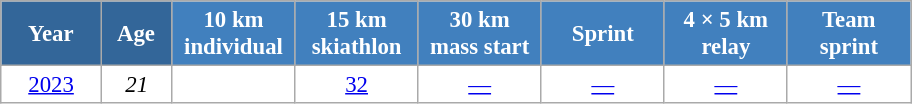<table class="wikitable" style="font-size:95%; text-align:center; border:grey solid 1px; border-collapse:collapse; background:#ffffff;">
<tr>
<th style="background-color:#369; color:white; width:60px;"> Year </th>
<th style="background-color:#369; color:white; width:40px;"> Age </th>
<th style="background-color:#4180be; color:white; width:75px;"> 10 km <br> individual </th>
<th style="background-color:#4180be; color:white; width:75px;"> 15 km <br> skiathlon </th>
<th style="background-color:#4180be; color:white; width:75px;"> 30 km <br> mass start </th>
<th style="background-color:#4180be; color:white; width:75px;"> Sprint </th>
<th style="background-color:#4180be; color:white; width:75px;"> 4 × 5 km <br> relay </th>
<th style="background-color:#4180be; color:white; width:75px;"> Team <br> sprint </th>
</tr>
<tr>
<td><a href='#'>2023</a></td>
<td><em>21</em></td>
<td><a href='#'></a></td>
<td><a href='#'>32</a></td>
<td><a href='#'>—</a></td>
<td><a href='#'>—</a></td>
<td><a href='#'>—</a></td>
<td><a href='#'>—</a></td>
</tr>
</table>
